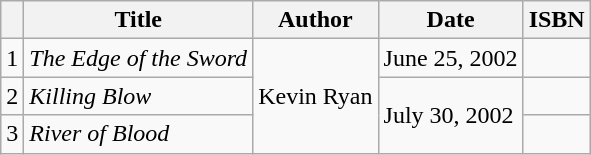<table class="wikitable">
<tr>
<th></th>
<th>Title</th>
<th>Author</th>
<th>Date</th>
<th>ISBN</th>
</tr>
<tr>
<td>1</td>
<td><em>The Edge of the Sword</em></td>
<td rowspan="3">Kevin Ryan</td>
<td>June 25, 2002</td>
<td></td>
</tr>
<tr>
<td>2</td>
<td><em>Killing Blow</em></td>
<td rowspan="2">July 30, 2002</td>
<td></td>
</tr>
<tr>
<td>3</td>
<td><em>River of Blood</em></td>
<td></td>
</tr>
</table>
